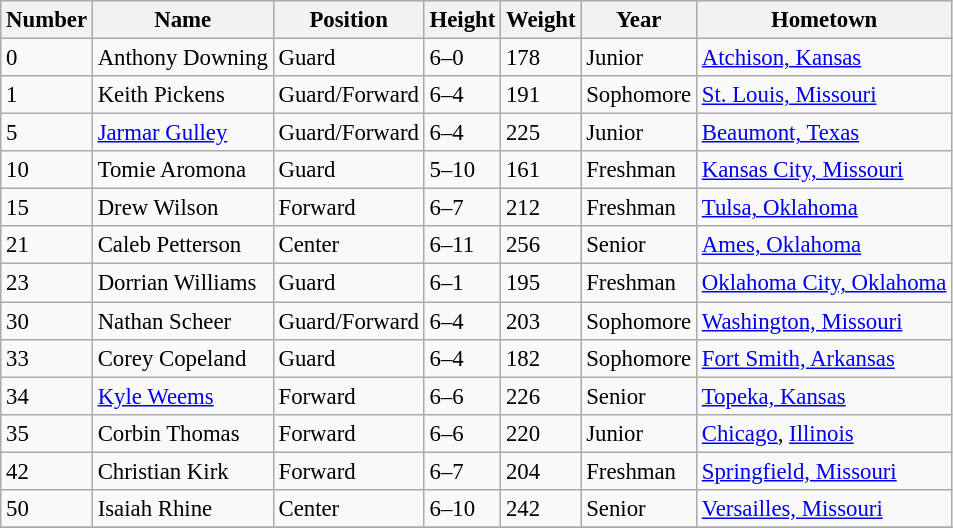<table class="wikitable" style="font-size: 95%;">
<tr>
<th>Number</th>
<th>Name</th>
<th>Position</th>
<th>Height</th>
<th>Weight</th>
<th>Year</th>
<th>Hometown</th>
</tr>
<tr>
<td>0</td>
<td>Anthony Downing</td>
<td>Guard</td>
<td>6–0</td>
<td>178</td>
<td>Junior</td>
<td><a href='#'>Atchison, Kansas</a></td>
</tr>
<tr>
<td>1</td>
<td>Keith Pickens</td>
<td>Guard/Forward</td>
<td>6–4</td>
<td>191</td>
<td>Sophomore</td>
<td><a href='#'>St. Louis, Missouri</a></td>
</tr>
<tr>
<td>5</td>
<td><a href='#'>Jarmar Gulley</a></td>
<td>Guard/Forward</td>
<td>6–4</td>
<td>225</td>
<td>Junior</td>
<td><a href='#'>Beaumont, Texas</a></td>
</tr>
<tr>
<td>10</td>
<td>Tomie Aromona</td>
<td>Guard</td>
<td>5–10</td>
<td>161</td>
<td>Freshman</td>
<td><a href='#'>Kansas City, Missouri</a></td>
</tr>
<tr>
<td>15</td>
<td>Drew Wilson</td>
<td>Forward</td>
<td>6–7</td>
<td>212</td>
<td>Freshman</td>
<td><a href='#'>Tulsa, Oklahoma</a></td>
</tr>
<tr>
<td>21</td>
<td>Caleb Petterson</td>
<td>Center</td>
<td>6–11</td>
<td>256</td>
<td>Senior</td>
<td><a href='#'>Ames, Oklahoma</a></td>
</tr>
<tr>
<td>23</td>
<td>Dorrian Williams</td>
<td>Guard</td>
<td>6–1</td>
<td>195</td>
<td>Freshman</td>
<td><a href='#'>Oklahoma City, Oklahoma</a></td>
</tr>
<tr>
<td>30</td>
<td>Nathan Scheer</td>
<td>Guard/Forward</td>
<td>6–4</td>
<td>203</td>
<td>Sophomore</td>
<td><a href='#'>Washington, Missouri</a></td>
</tr>
<tr>
<td>33</td>
<td>Corey Copeland</td>
<td>Guard</td>
<td>6–4</td>
<td>182</td>
<td>Sophomore</td>
<td><a href='#'>Fort Smith, Arkansas</a></td>
</tr>
<tr>
<td>34</td>
<td><a href='#'>Kyle Weems</a></td>
<td>Forward</td>
<td>6–6</td>
<td>226</td>
<td>Senior</td>
<td><a href='#'>Topeka, Kansas</a></td>
</tr>
<tr>
<td>35</td>
<td>Corbin Thomas</td>
<td>Forward</td>
<td>6–6</td>
<td>220</td>
<td>Junior</td>
<td><a href='#'>Chicago</a>, <a href='#'>Illinois</a></td>
</tr>
<tr>
<td>42</td>
<td>Christian Kirk</td>
<td>Forward</td>
<td>6–7</td>
<td>204</td>
<td>Freshman</td>
<td><a href='#'>Springfield, Missouri</a></td>
</tr>
<tr>
<td>50</td>
<td>Isaiah Rhine</td>
<td>Center</td>
<td>6–10</td>
<td>242</td>
<td>Senior</td>
<td><a href='#'>Versailles, Missouri</a></td>
</tr>
<tr>
</tr>
</table>
